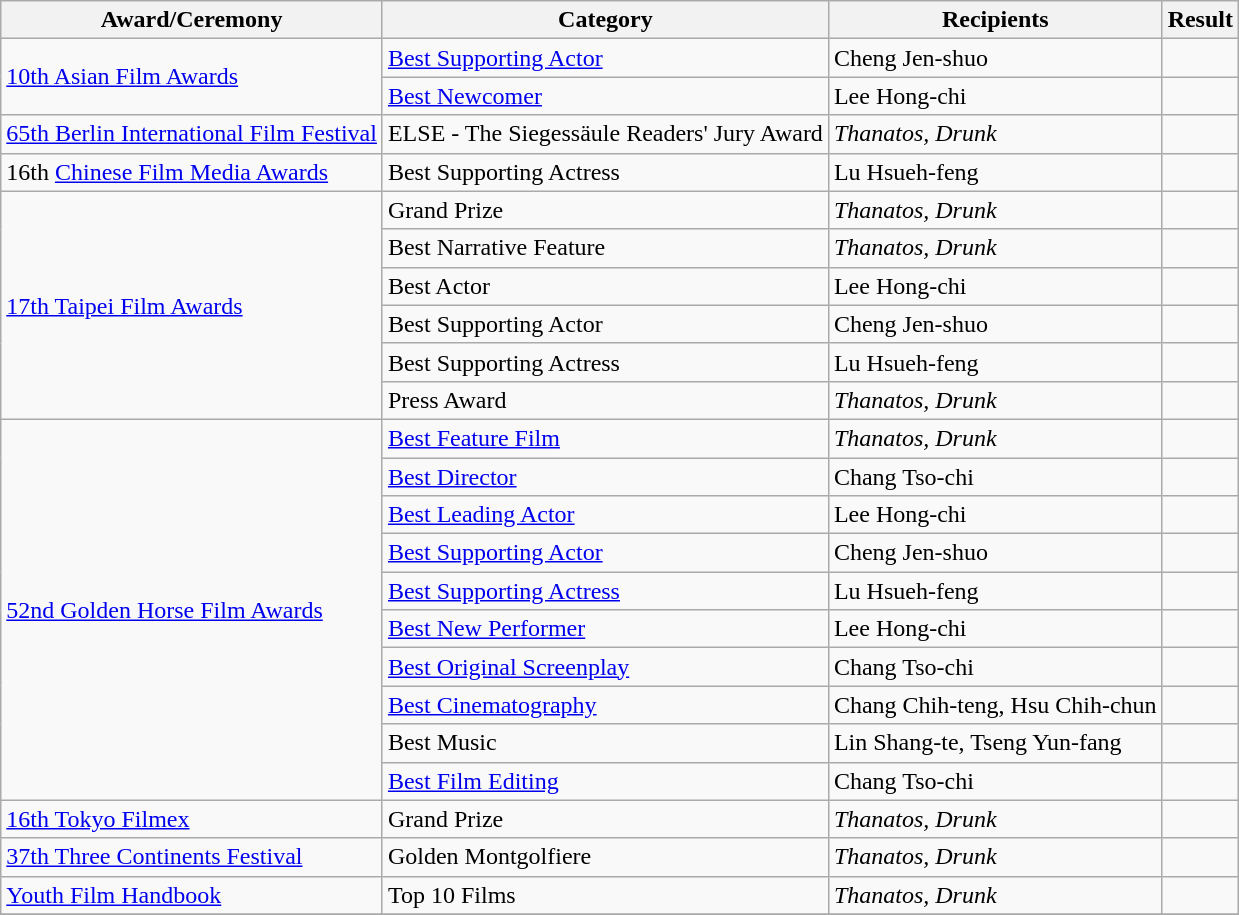<table class="wikitable">
<tr>
<th>Award/Ceremony</th>
<th>Category</th>
<th>Recipients</th>
<th>Result</th>
</tr>
<tr>
<td rowspan=2><a href='#'>10th Asian Film Awards</a></td>
<td><a href='#'>Best Supporting Actor</a></td>
<td>Cheng Jen-shuo</td>
<td></td>
</tr>
<tr>
<td><a href='#'>Best Newcomer</a></td>
<td>Lee Hong-chi</td>
<td></td>
</tr>
<tr>
<td rowspan=1><a href='#'>65th Berlin International Film Festival</a></td>
<td>ELSE - The Siegessäule Readers' Jury Award</td>
<td><em>Thanatos, Drunk</em></td>
<td></td>
</tr>
<tr>
<td>16th <a href='#'>Chinese Film Media Awards</a></td>
<td>Best Supporting Actress</td>
<td>Lu Hsueh-feng</td>
<td></td>
</tr>
<tr>
<td rowspan=6><a href='#'>17th Taipei Film Awards</a></td>
<td>Grand Prize</td>
<td><em>Thanatos, Drunk</em></td>
<td></td>
</tr>
<tr>
<td>Best Narrative Feature</td>
<td><em>Thanatos, Drunk</em></td>
<td></td>
</tr>
<tr>
<td>Best Actor</td>
<td>Lee Hong-chi</td>
<td></td>
</tr>
<tr>
<td>Best Supporting Actor</td>
<td>Cheng Jen-shuo</td>
<td></td>
</tr>
<tr>
<td>Best Supporting Actress</td>
<td>Lu Hsueh-feng</td>
<td></td>
</tr>
<tr>
<td>Press Award</td>
<td><em>Thanatos, Drunk</em></td>
<td></td>
</tr>
<tr>
<td rowspan=10><a href='#'>52nd Golden Horse Film Awards</a></td>
<td><a href='#'>Best Feature Film</a></td>
<td><em>Thanatos, Drunk</em></td>
<td></td>
</tr>
<tr>
<td><a href='#'>Best Director</a></td>
<td>Chang Tso-chi</td>
<td></td>
</tr>
<tr>
<td><a href='#'>Best Leading Actor</a></td>
<td>Lee Hong-chi</td>
<td></td>
</tr>
<tr>
<td><a href='#'>Best Supporting Actor</a></td>
<td>Cheng Jen-shuo</td>
<td></td>
</tr>
<tr>
<td><a href='#'>Best Supporting Actress</a></td>
<td>Lu Hsueh-feng</td>
<td></td>
</tr>
<tr>
<td><a href='#'>Best New Performer</a></td>
<td>Lee Hong-chi</td>
<td></td>
</tr>
<tr>
<td><a href='#'>Best Original Screenplay</a></td>
<td>Chang Tso-chi</td>
<td></td>
</tr>
<tr>
<td><a href='#'>Best Cinematography</a></td>
<td>Chang Chih-teng, Hsu Chih-chun</td>
<td></td>
</tr>
<tr>
<td>Best Music</td>
<td>Lin Shang-te, Tseng Yun-fang</td>
<td></td>
</tr>
<tr>
<td><a href='#'>Best Film Editing</a></td>
<td>Chang Tso-chi</td>
<td></td>
</tr>
<tr>
<td rowspan=1><a href='#'>16th Tokyo Filmex</a></td>
<td>Grand Prize</td>
<td><em>Thanatos, Drunk</em></td>
<td></td>
</tr>
<tr>
<td rowspan=1><a href='#'>37th Three Continents Festival</a></td>
<td>Golden Montgolfiere</td>
<td><em>Thanatos, Drunk</em></td>
<td></td>
</tr>
<tr>
<td><a href='#'>Youth Film Handbook</a></td>
<td>Top 10 Films</td>
<td><em>Thanatos, Drunk</em></td>
<td></td>
</tr>
<tr>
</tr>
</table>
